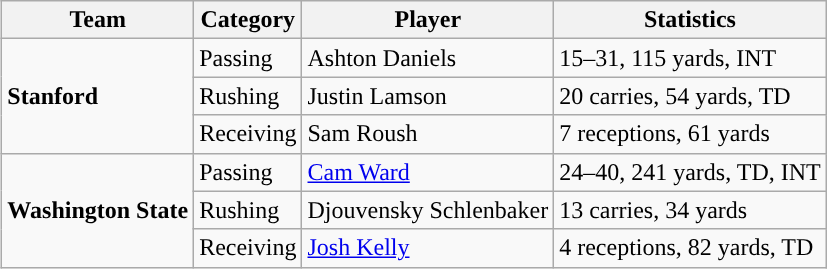<table class="wikitable" style="float: right;">
<tr>
<th>Team</th>
<th>Category</th>
<th>Player</th>
<th>Statistics</th>
</tr>
<tr>
<td rowspan=3><strong>Stanford</strong></td>
<td>Passing</td>
<td>Ashton Daniels</td>
<td>15–31, 115 yards, INT</td>
</tr>
<tr>
<td>Rushing</td>
<td>Justin Lamson</td>
<td>20 carries, 54 yards, TD</td>
</tr>
<tr>
<td>Receiving</td>
<td>Sam Roush</td>
<td>7 receptions, 61 yards</td>
</tr>
<tr>
<td rowspan=3><strong>Washington State</strong></td>
<td>Passing</td>
<td><a href='#'>Cam Ward</a></td>
<td>24–40, 241 yards, TD, INT</td>
</tr>
<tr>
<td>Rushing</td>
<td>Djouvensky Schlenbaker</td>
<td>13 carries, 34 yards</td>
</tr>
<tr>
<td>Receiving</td>
<td><a href='#'>Josh Kelly</a></td>
<td>4 receptions, 82 yards, TD</td>
</tr>
</table>
